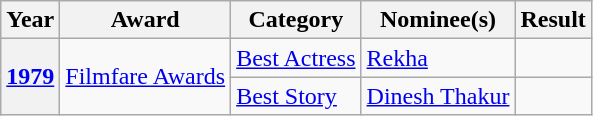<table class="wikitable plainrowheaders sortable">
<tr>
<th>Year</th>
<th>Award</th>
<th>Category</th>
<th>Nominee(s)</th>
<th>Result</th>
</tr>
<tr>
<th rowspan="2"><a href='#'>1979</a></th>
<td rowspan="2"><a href='#'>Filmfare Awards</a></td>
<td><a href='#'>Best Actress</a></td>
<td><a href='#'>Rekha</a></td>
<td></td>
</tr>
<tr>
<td><a href='#'>Best Story</a></td>
<td><a href='#'>Dinesh Thakur</a></td>
<td></td>
</tr>
</table>
